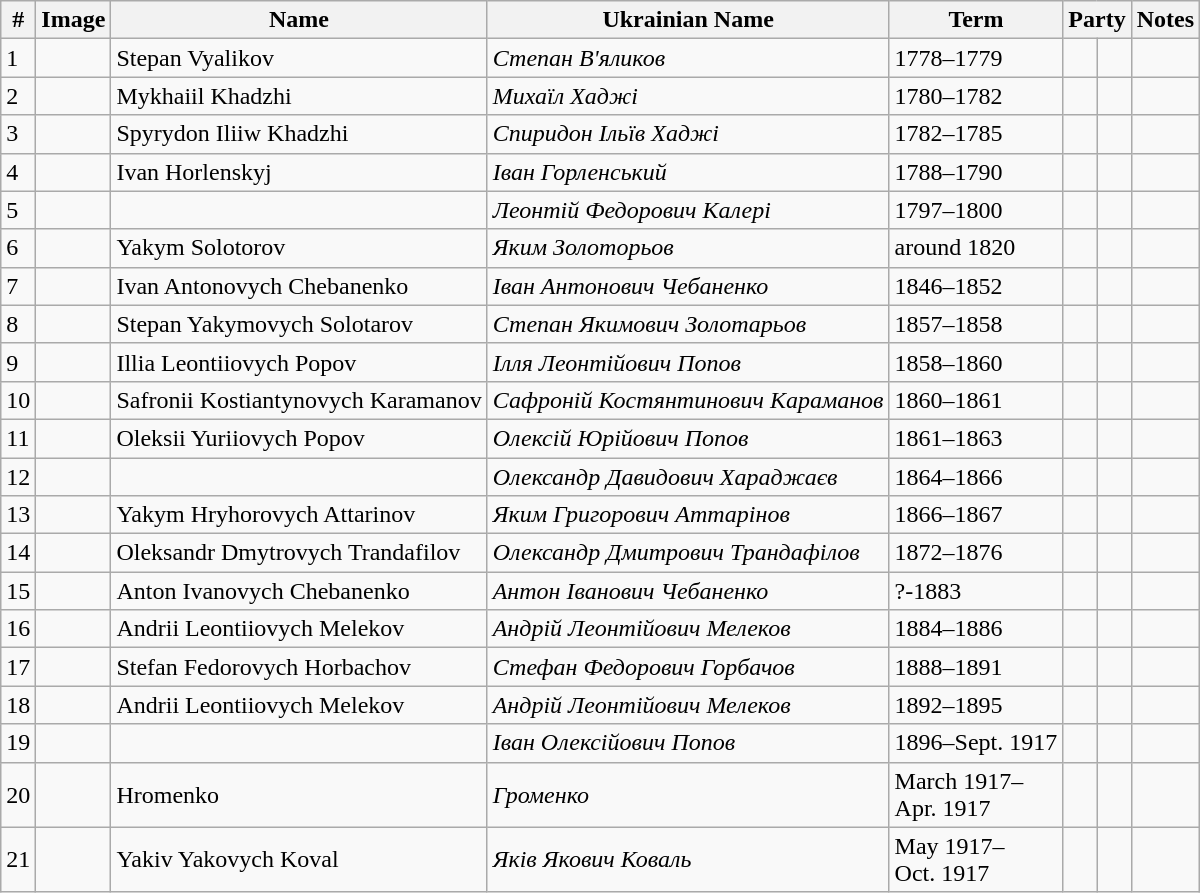<table class="wikitable sortable">
<tr>
<th>#</th>
<th>Image</th>
<th>Name</th>
<th>Ukrainian Name</th>
<th>Term</th>
<th colspan="2">Party</th>
<th>Notes</th>
</tr>
<tr>
<td>1</td>
<td></td>
<td>Stepan Vyalikov</td>
<td><em>Степан В'яликов</em></td>
<td>1778–1779</td>
<td></td>
<td></td>
<td></td>
</tr>
<tr>
<td>2</td>
<td></td>
<td>Mykhaiil Khadzhi</td>
<td><em>Михаїл Хаджі</em></td>
<td>1780–1782</td>
<td></td>
<td></td>
<td></td>
</tr>
<tr>
<td>3</td>
<td></td>
<td>Spyrydon Iliiw Khadzhi</td>
<td><em>Спиридон Ільїв Хаджі</em></td>
<td>1782–1785</td>
<td></td>
<td></td>
<td></td>
</tr>
<tr>
<td>4</td>
<td></td>
<td>Ivan Horlenskyj</td>
<td><em>Іван Горленський</em></td>
<td>1788–1790</td>
<td></td>
<td></td>
<td></td>
</tr>
<tr>
<td>5</td>
<td></td>
<td></td>
<td><em>Леонтій Федорович Калері</em></td>
<td>1797–1800</td>
<td></td>
<td></td>
<td></td>
</tr>
<tr>
<td>6</td>
<td></td>
<td>Yakym Solotorov</td>
<td><em>Яким Золоторьов</em></td>
<td>around 1820</td>
<td></td>
<td></td>
<td></td>
</tr>
<tr>
<td>7</td>
<td></td>
<td>Ivan Antonovych Chebanenko</td>
<td><em>Іван Антонович Чебаненко</em></td>
<td>1846–1852</td>
<td></td>
<td></td>
<td></td>
</tr>
<tr>
<td>8</td>
<td></td>
<td>Stepan Yakymovych Solotarov</td>
<td><em>Степан Якимович Золотарьов</em></td>
<td>1857–1858</td>
<td></td>
<td></td>
<td></td>
</tr>
<tr>
<td>9</td>
<td></td>
<td>Illia Leontiiovych Popov</td>
<td><em>Ілля Леонтійович Попов</em></td>
<td>1858–1860</td>
<td></td>
<td></td>
<td></td>
</tr>
<tr>
<td>10</td>
<td></td>
<td>Safronii Kostiantynovych Karamanov</td>
<td><em>Сафроній Костянтинович Караманов</em></td>
<td>1860–1861</td>
<td></td>
<td></td>
<td></td>
</tr>
<tr>
<td>11</td>
<td></td>
<td>Oleksii Yuriiovych Popov</td>
<td><em>Олексій Юрійович Попов</em></td>
<td>1861–1863</td>
<td></td>
<td></td>
<td></td>
</tr>
<tr>
<td>12</td>
<td></td>
<td></td>
<td><em>Олександр Давидович Хараджаєв</em></td>
<td>1864–1866</td>
<td></td>
<td></td>
<td></td>
</tr>
<tr>
<td>13</td>
<td></td>
<td>Yakym Hryhorovych Attarinov</td>
<td><em>Яким Григорович Аттарінов</em></td>
<td>1866–1867</td>
<td></td>
<td></td>
<td></td>
</tr>
<tr>
<td>14</td>
<td></td>
<td>Oleksandr Dmytrovych Trandafilov</td>
<td><em>Олександр Дмитрович Трандафілов</em></td>
<td>1872–1876</td>
<td></td>
<td></td>
<td></td>
</tr>
<tr>
<td>15</td>
<td></td>
<td>Anton Ivanovych Chebanenko</td>
<td><em>Антон Іванович Чебаненко</em></td>
<td>?-1883</td>
<td></td>
<td></td>
<td></td>
</tr>
<tr>
<td>16</td>
<td></td>
<td>Andrii Leontiiovych Melekov</td>
<td><em>Андрій Леонтійович Мелеков</em></td>
<td>1884–1886</td>
<td></td>
<td></td>
<td></td>
</tr>
<tr>
<td>17</td>
<td></td>
<td>Stefan Fedorovych Horbachov</td>
<td><em>Стефан Федорович Горбачов</em></td>
<td>1888–1891</td>
<td></td>
<td></td>
<td></td>
</tr>
<tr>
<td>18</td>
<td></td>
<td>Andrii Leontiiovych Melekov</td>
<td><em>Андрій Леонтійович Мелеков</em></td>
<td>1892–1895</td>
<td></td>
<td></td>
<td></td>
</tr>
<tr>
<td>19</td>
<td></td>
<td></td>
<td><em>Іван Олексійович Попов</em></td>
<td>1896–Sept. 1917</td>
<td></td>
<td></td>
<td></td>
</tr>
<tr>
<td>20</td>
<td></td>
<td>Hromenko</td>
<td><em>Громенко</em></td>
<td>March 1917–<br>Apr. 1917</td>
<td></td>
<td></td>
<td></td>
</tr>
<tr>
<td>21</td>
<td></td>
<td>Yakiv Yakovych Koval</td>
<td><em>Яків Якович Коваль</em></td>
<td>May 1917–<br>Oct. 1917</td>
<td></td>
<td></td>
<td></td>
</tr>
</table>
